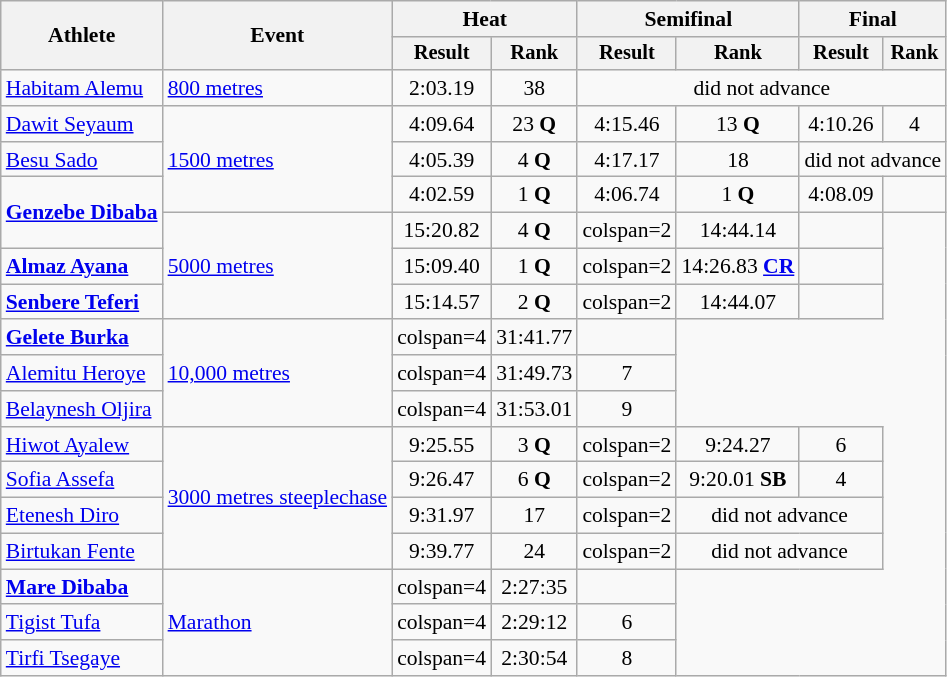<table class="wikitable" style="font-size:90%">
<tr>
<th rowspan="2">Athlete</th>
<th rowspan="2">Event</th>
<th colspan="2">Heat</th>
<th colspan="2">Semifinal</th>
<th colspan="2">Final</th>
</tr>
<tr style="font-size:95%">
<th>Result</th>
<th>Rank</th>
<th>Result</th>
<th>Rank</th>
<th>Result</th>
<th>Rank</th>
</tr>
<tr style=text-align:center>
<td style=text-align:left><a href='#'>Habitam Alemu</a></td>
<td style=text-align:left><a href='#'>800 metres</a></td>
<td>2:03.19</td>
<td>38</td>
<td colspan=4>did not advance</td>
</tr>
<tr style=text-align:center>
<td style=text-align:left><a href='#'>Dawit Seyaum</a></td>
<td style=text-align:left rowspan=3><a href='#'>1500 metres</a></td>
<td>4:09.64</td>
<td>23 <strong>Q</strong></td>
<td>4:15.46</td>
<td>13 <strong>Q</strong></td>
<td>4:10.26</td>
<td>4</td>
</tr>
<tr style=text-align:center>
<td style=text-align:left><a href='#'>Besu Sado</a></td>
<td>4:05.39</td>
<td>4 <strong>Q</strong></td>
<td>4:17.17</td>
<td>18</td>
<td colspan=2>did not advance</td>
</tr>
<tr style=text-align:center>
<td style=text-align:left  rowspan=2><strong><a href='#'>Genzebe Dibaba</a></strong></td>
<td>4:02.59</td>
<td>1 <strong>Q</strong></td>
<td>4:06.74</td>
<td>1 <strong>Q</strong></td>
<td>4:08.09</td>
<td></td>
</tr>
<tr style=text-align:center>
<td style=text-align:left rowspan=3><a href='#'>5000 metres</a></td>
<td>15:20.82</td>
<td>4 <strong>Q</strong></td>
<td>colspan=2 </td>
<td>14:44.14</td>
<td></td>
</tr>
<tr style=text-align:center>
<td style=text-align:left><strong><a href='#'>Almaz Ayana</a></strong></td>
<td>15:09.40</td>
<td>1 <strong>Q</strong></td>
<td>colspan=2 </td>
<td>14:26.83 <strong><a href='#'>CR</a></strong></td>
<td></td>
</tr>
<tr style=text-align:center>
<td style=text-align:left><strong><a href='#'>Senbere Teferi</a></strong></td>
<td>15:14.57</td>
<td>2 <strong>Q</strong></td>
<td>colspan=2 </td>
<td>14:44.07</td>
<td></td>
</tr>
<tr style=text-align:center>
<td style=text-align:left><strong><a href='#'>Gelete Burka</a></strong></td>
<td style=text-align:left rowspan=3><a href='#'>10,000 metres</a></td>
<td>colspan=4 </td>
<td>31:41.77</td>
<td></td>
</tr>
<tr style=text-align:center>
<td style=text-align:left><a href='#'>Alemitu Heroye</a></td>
<td>colspan=4 </td>
<td>31:49.73</td>
<td>7</td>
</tr>
<tr style=text-align:center>
<td style=text-align:left><a href='#'>Belaynesh Oljira</a></td>
<td>colspan=4 </td>
<td>31:53.01</td>
<td>9</td>
</tr>
<tr style=text-align:center>
<td style=text-align:left><a href='#'>Hiwot Ayalew</a></td>
<td style=text-align:left rowspan=4><a href='#'>3000 metres steeplechase</a></td>
<td>9:25.55</td>
<td>3 <strong>Q</strong></td>
<td>colspan=2 </td>
<td>9:24.27</td>
<td>6</td>
</tr>
<tr style=text-align:center>
<td style=text-align:left><a href='#'>Sofia Assefa</a></td>
<td>9:26.47</td>
<td>6 <strong>Q</strong></td>
<td>colspan=2 </td>
<td>9:20.01 <strong>SB</strong></td>
<td>4</td>
</tr>
<tr style=text-align:center>
<td style=text-align:left><a href='#'>Etenesh Diro</a></td>
<td>9:31.97</td>
<td>17</td>
<td>colspan=2 </td>
<td colspan=2>did not advance</td>
</tr>
<tr style=text-align:center>
<td style=text-align:left><a href='#'>Birtukan Fente</a></td>
<td>9:39.77</td>
<td>24</td>
<td>colspan=2 </td>
<td colspan=2>did not advance</td>
</tr>
<tr style=text-align:center>
<td style=text-align:left><strong><a href='#'>Mare Dibaba</a></strong></td>
<td style=text-align:left rowspan=3><a href='#'>Marathon</a></td>
<td>colspan=4 </td>
<td>2:27:35</td>
<td></td>
</tr>
<tr style=text-align:center>
<td style=text-align:left><a href='#'>Tigist Tufa</a></td>
<td>colspan=4 </td>
<td>2:29:12</td>
<td>6</td>
</tr>
<tr style=text-align:center>
<td style=text-align:left><a href='#'>Tirfi Tsegaye</a></td>
<td>colspan=4 </td>
<td>2:30:54</td>
<td>8</td>
</tr>
</table>
